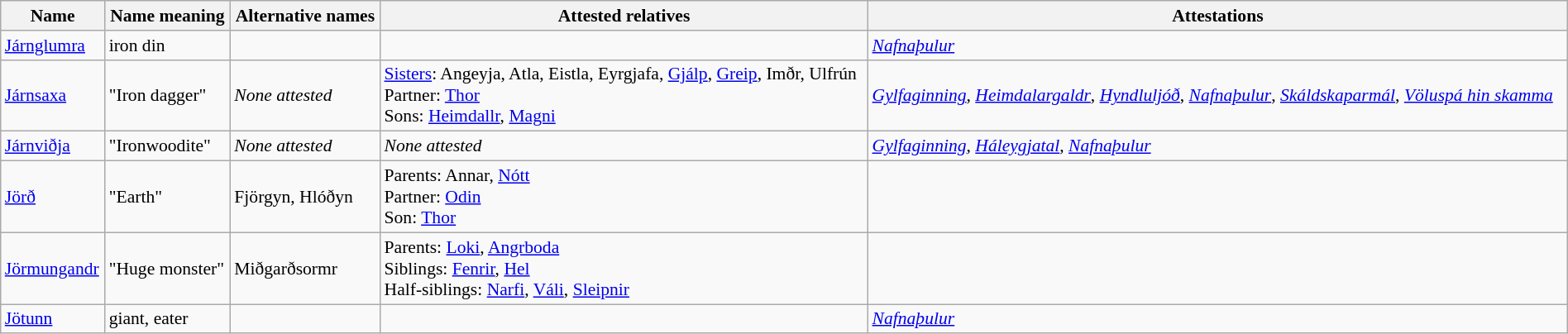<table class="wikitable sortable" style="font-size: 90%; width: 100%">
<tr>
<th>Name</th>
<th>Name meaning</th>
<th>Alternative names</th>
<th>Attested relatives</th>
<th>Attestations</th>
</tr>
<tr>
<td><a href='#'>Járnglumra</a></td>
<td>iron din</td>
<td></td>
<td></td>
<td><em><a href='#'>Nafnaþulur</a></em></td>
</tr>
<tr>
<td><a href='#'>Járnsaxa</a></td>
<td>"Iron dagger"</td>
<td><em>None attested</em></td>
<td><a href='#'>Sisters</a>: Angeyja, Atla, Eistla, Eyrgjafa, <a href='#'>Gjálp</a>, <a href='#'>Greip</a>, Imðr, Ulfrún <br> Partner: <a href='#'>Thor</a> <br> Sons: <a href='#'>Heimdallr</a>, <a href='#'>Magni</a></td>
<td><em><a href='#'>Gylfaginning</a></em>, <em><a href='#'>Heimdalargaldr</a></em>, <em><a href='#'>Hyndluljóð</a></em>, <em><a href='#'>Nafnaþulur</a></em>, <em><a href='#'>Skáldskaparmál</a></em>, <em><a href='#'>Völuspá hin skamma</a></em></td>
</tr>
<tr>
<td><a href='#'>Járnviðja</a></td>
<td>"Ironwoodite"</td>
<td><em>None attested</em></td>
<td><em>None attested</em></td>
<td><em><a href='#'>Gylfaginning</a></em>, <em><a href='#'>Háleygjatal</a></em>, <em><a href='#'>Nafnaþulur</a></em></td>
</tr>
<tr>
<td><a href='#'>Jörð</a></td>
<td>"Earth"</td>
<td>Fjörgyn, Hlóðyn</td>
<td>Parents: Annar, <a href='#'>Nótt</a> <br> Partner: <a href='#'>Odin</a> <br> Son: <a href='#'>Thor</a></td>
<td></td>
</tr>
<tr>
<td><a href='#'>Jörmungandr</a></td>
<td>"Huge monster"</td>
<td>Miðgarðsormr</td>
<td>Parents: <a href='#'>Loki</a>, <a href='#'>Angrboda</a> <br> Siblings: <a href='#'>Fenrir</a>, <a href='#'>Hel</a> <br> Half-siblings: <a href='#'>Narfi</a>, <a href='#'>Váli</a>, <a href='#'>Sleipnir</a></td>
<td></td>
</tr>
<tr>
<td><a href='#'>Jötunn</a></td>
<td>giant, eater</td>
<td></td>
<td></td>
<td><em><a href='#'>Nafnaþulur</a></em></td>
</tr>
</table>
